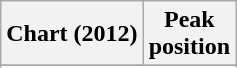<table class="wikitable sortable plainrowheaders" style="text-align:center">
<tr>
<th scope="col">Chart (2012)</th>
<th scope="col">Peak<br> position</th>
</tr>
<tr>
</tr>
<tr>
</tr>
</table>
